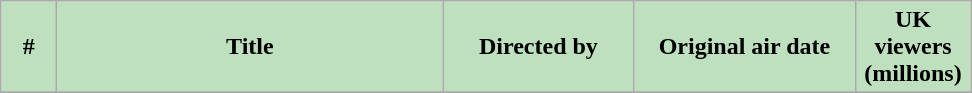<table class="wikitable plainrowheaders" style="background:#FFFFFF;">
<tr>
<th style="background: #bfe0bf; width:30px;">#</th>
<th style="background: #bfe0bf; width:250px;">Title</th>
<th style="background: #bfe0bf; width:120px;">Directed by</th>
<th style="background: #bfe0bf; width:140px;">Original air date</th>
<th style="background: #bfe0bf; width:70px;">UK viewers<br>(millions)</th>
</tr>
<tr>
</tr>
</table>
